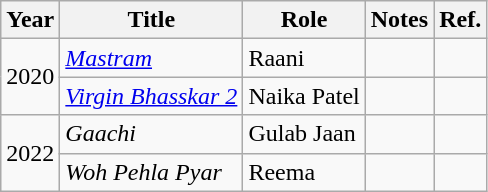<table class="wikitable sortable">
<tr>
<th>Year</th>
<th>Title</th>
<th>Role</th>
<th class="unsortable">Notes</th>
<th class="unsortable">Ref.</th>
</tr>
<tr>
<td rowspan="2">2020</td>
<td><em><a href='#'>Mastram</a></em></td>
<td>Raani</td>
<td></td>
<td></td>
</tr>
<tr>
<td><em><a href='#'>Virgin Bhasskar 2</a></em></td>
<td>Naika Patel</td>
<td></td>
<td></td>
</tr>
<tr>
<td rowspan="2">2022</td>
<td><em>Gaachi</em></td>
<td>Gulab Jaan</td>
<td></td>
<td></td>
</tr>
<tr>
<td><em>Woh Pehla Pyar</em></td>
<td>Reema</td>
<td></td>
<td></td>
</tr>
</table>
